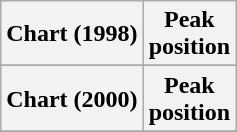<table class="wikitable sortable">
<tr>
<th align="center">Chart (1998)</th>
<th align="center">Peak<br>position</th>
</tr>
<tr>
</tr>
<tr>
</tr>
<tr>
</tr>
<tr>
<th align="center">Chart (2000)</th>
<th align="center">Peak<br>position</th>
</tr>
<tr>
</tr>
<tr>
</tr>
<tr>
</tr>
</table>
